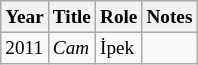<table class="wikitable sortable" style="font-size: 80%;">
<tr>
<th>Year</th>
<th>Title</th>
<th>Role</th>
<th class="unsortable">Notes</th>
</tr>
<tr>
<td>2011</td>
<td><em>Cam</em></td>
<td>İpek</td>
<td></td>
</tr>
</table>
